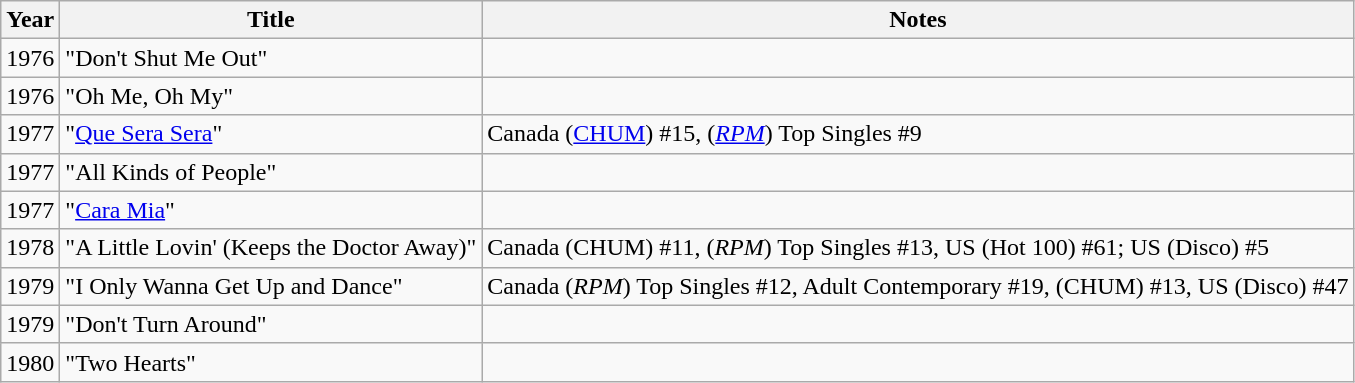<table class="wikitable sortable">
<tr>
<th>Year</th>
<th>Title</th>
<th class="unsortable">Notes</th>
</tr>
<tr>
<td>1976</td>
<td>"Don't Shut Me Out"</td>
<td></td>
</tr>
<tr>
<td>1976</td>
<td>"Oh Me, Oh My"</td>
<td></td>
</tr>
<tr>
<td>1977</td>
<td>"<a href='#'>Que Sera Sera</a>"</td>
<td>Canada (<a href='#'>CHUM</a>) #15, (<em><a href='#'>RPM</a></em>) Top Singles #9</td>
</tr>
<tr>
<td>1977</td>
<td>"All Kinds of People"</td>
<td></td>
</tr>
<tr>
<td>1977</td>
<td>"<a href='#'>Cara Mia</a>"</td>
<td></td>
</tr>
<tr>
<td>1978</td>
<td>"A Little Lovin' (Keeps the Doctor Away)"</td>
<td>Canada (CHUM) #11, (<em>RPM</em>) Top Singles #13, US (Hot 100) #61; US (Disco) #5</td>
</tr>
<tr>
<td>1979</td>
<td>"I Only Wanna Get Up and Dance"</td>
<td>Canada (<em>RPM</em>) Top Singles #12, Adult Contemporary #19, (CHUM) #13, US (Disco) #47</td>
</tr>
<tr>
<td>1979</td>
<td>"Don't Turn Around"</td>
<td></td>
</tr>
<tr>
<td>1980</td>
<td>"Two Hearts"</td>
<td></td>
</tr>
</table>
